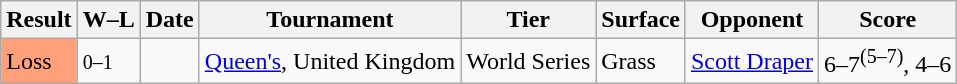<table class="sortable wikitable">
<tr>
<th>Result</th>
<th class="unsortable">W–L</th>
<th>Date</th>
<th>Tournament</th>
<th>Tier</th>
<th>Surface</th>
<th>Opponent</th>
<th class="unsortable">Score</th>
</tr>
<tr>
<td style="background:#ffa07a;">Loss</td>
<td><small>0–1</small></td>
<td><a href='#'></a></td>
<td><a href='#'>Queen's</a>, United Kingdom</td>
<td>World Series</td>
<td>Grass</td>
<td> <a href='#'>Scott Draper</a></td>
<td>6–7<sup>(5–7)</sup>, 4–6</td>
</tr>
</table>
